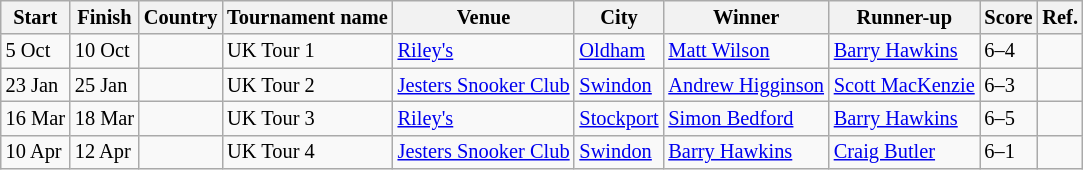<table class="wikitable sortable" style="font-size: 85%">
<tr>
<th>Start</th>
<th>Finish</th>
<th>Country</th>
<th>Tournament name</th>
<th>Venue</th>
<th>City</th>
<th>Winner</th>
<th>Runner-up</th>
<th>Score</th>
<th>Ref.</th>
</tr>
<tr>
<td>5 Oct</td>
<td>10 Oct</td>
<td></td>
<td>UK Tour 1</td>
<td><a href='#'>Riley's</a></td>
<td><a href='#'>Oldham</a></td>
<td> <a href='#'>Matt Wilson</a></td>
<td> <a href='#'>Barry Hawkins</a></td>
<td>6–4</td>
<td></td>
</tr>
<tr>
<td>23 Jan</td>
<td>25 Jan</td>
<td></td>
<td>UK Tour 2</td>
<td><a href='#'>Jesters Snooker Club</a></td>
<td><a href='#'>Swindon</a></td>
<td> <a href='#'>Andrew Higginson</a></td>
<td> <a href='#'>Scott MacKenzie</a></td>
<td>6–3</td>
<td></td>
</tr>
<tr>
<td>16 Mar</td>
<td>18 Mar</td>
<td></td>
<td>UK Tour 3</td>
<td><a href='#'>Riley's</a></td>
<td><a href='#'>Stockport</a></td>
<td> <a href='#'>Simon Bedford</a></td>
<td> <a href='#'>Barry Hawkins</a></td>
<td>6–5</td>
<td></td>
</tr>
<tr>
<td>10 Apr</td>
<td>12 Apr</td>
<td></td>
<td>UK Tour 4</td>
<td><a href='#'>Jesters Snooker Club</a></td>
<td><a href='#'>Swindon</a></td>
<td> <a href='#'>Barry Hawkins</a></td>
<td> <a href='#'>Craig Butler</a></td>
<td>6–1</td>
<td></td>
</tr>
</table>
